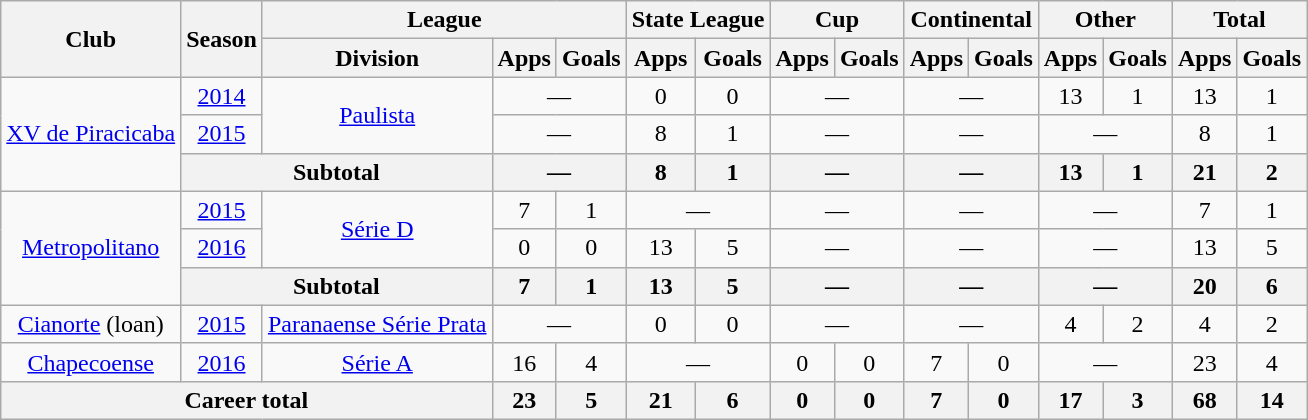<table class="wikitable" style="text-align: center;">
<tr>
<th rowspan="2">Club</th>
<th rowspan="2">Season</th>
<th colspan="3">League</th>
<th colspan="2">State League</th>
<th colspan="2">Cup</th>
<th colspan="2">Continental</th>
<th colspan="2">Other</th>
<th colspan="2">Total</th>
</tr>
<tr>
<th>Division</th>
<th>Apps</th>
<th>Goals</th>
<th>Apps</th>
<th>Goals</th>
<th>Apps</th>
<th>Goals</th>
<th>Apps</th>
<th>Goals</th>
<th>Apps</th>
<th>Goals</th>
<th>Apps</th>
<th>Goals</th>
</tr>
<tr>
<td rowspan="3" valign="center"><a href='#'>XV de Piracicaba</a></td>
<td><a href='#'>2014</a></td>
<td rowspan="2"><a href='#'>Paulista</a></td>
<td colspan="2">—</td>
<td>0</td>
<td>0</td>
<td colspan="2">—</td>
<td colspan="2">—</td>
<td>13</td>
<td>1</td>
<td>13</td>
<td>1</td>
</tr>
<tr>
<td><a href='#'>2015</a></td>
<td colspan="2">—</td>
<td>8</td>
<td>1</td>
<td colspan="2">—</td>
<td colspan="2">—</td>
<td colspan="2">—</td>
<td>8</td>
<td>1</td>
</tr>
<tr>
<th colspan="2">Subtotal</th>
<th colspan="2">—</th>
<th>8</th>
<th>1</th>
<th colspan="2">—</th>
<th colspan="2">—</th>
<th>13</th>
<th>1</th>
<th>21</th>
<th>2</th>
</tr>
<tr>
<td rowspan="3" valign="center"><a href='#'>Metropolitano</a></td>
<td><a href='#'>2015</a></td>
<td rowspan="2"><a href='#'>Série D</a></td>
<td>7</td>
<td>1</td>
<td colspan="2">—</td>
<td colspan="2">—</td>
<td colspan="2">—</td>
<td colspan="2">—</td>
<td>7</td>
<td>1</td>
</tr>
<tr>
<td><a href='#'>2016</a></td>
<td>0</td>
<td>0</td>
<td>13</td>
<td>5</td>
<td colspan="2">—</td>
<td colspan="2">—</td>
<td colspan="2">—</td>
<td>13</td>
<td>5</td>
</tr>
<tr>
<th colspan="2">Subtotal</th>
<th>7</th>
<th>1</th>
<th>13</th>
<th>5</th>
<th colspan="2">—</th>
<th colspan="2">—</th>
<th colspan="2">—</th>
<th>20</th>
<th>6</th>
</tr>
<tr>
<td valign="center"><a href='#'>Cianorte</a> (loan)</td>
<td><a href='#'>2015</a></td>
<td><a href='#'>Paranaense Série Prata</a></td>
<td colspan="2">—</td>
<td>0</td>
<td>0</td>
<td colspan="2">—</td>
<td colspan="2">—</td>
<td>4</td>
<td>2</td>
<td>4</td>
<td>2</td>
</tr>
<tr>
<td valign="center"><a href='#'>Chapecoense</a></td>
<td><a href='#'>2016</a></td>
<td><a href='#'>Série A</a></td>
<td>16</td>
<td>4</td>
<td colspan="2">—</td>
<td>0</td>
<td>0</td>
<td>7</td>
<td>0</td>
<td colspan="2">—</td>
<td>23</td>
<td>4</td>
</tr>
<tr>
<th colspan="3"><strong>Career total</strong></th>
<th>23</th>
<th>5</th>
<th>21</th>
<th>6</th>
<th>0</th>
<th>0</th>
<th>7</th>
<th>0</th>
<th>17</th>
<th>3</th>
<th>68</th>
<th>14</th>
</tr>
</table>
